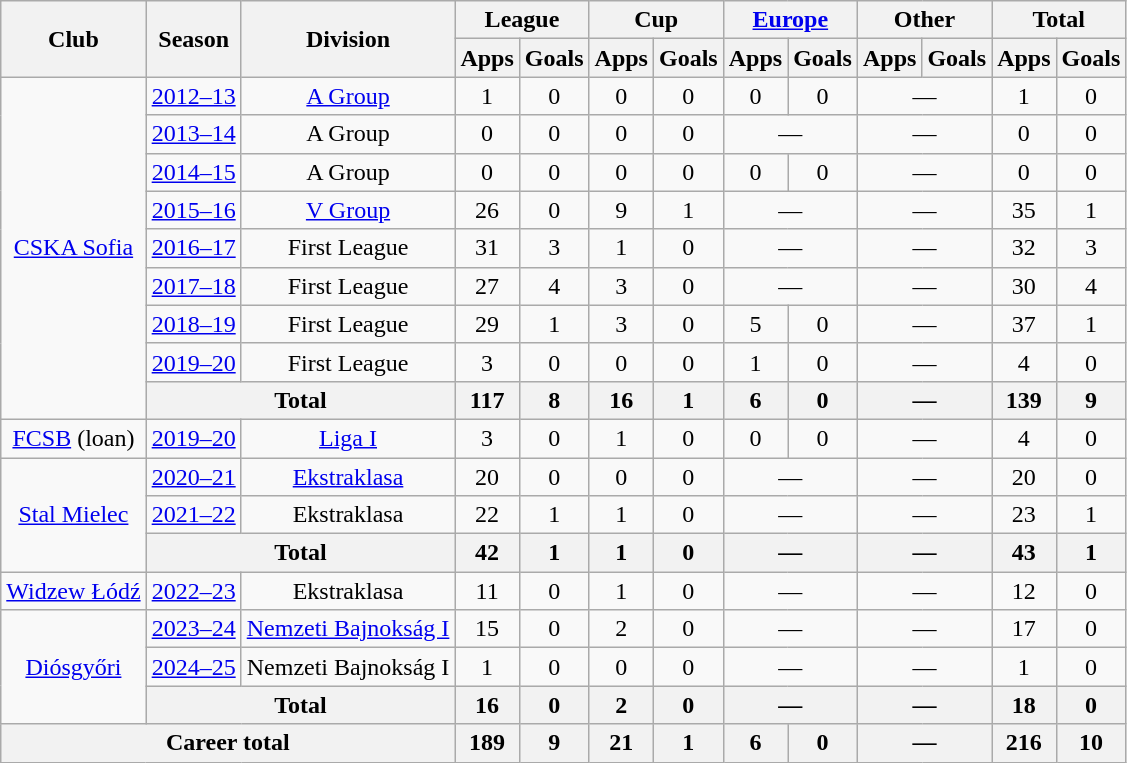<table class="wikitable" style="text-align: center;">
<tr>
<th rowspan="2">Club</th>
<th rowspan="2">Season</th>
<th rowspan="2">Division</th>
<th colspan="2">League</th>
<th colspan="2">Cup</th>
<th colspan="2"><a href='#'>Europe</a></th>
<th colspan="2">Other</th>
<th colspan="2">Total</th>
</tr>
<tr>
<th width="15">Apps</th>
<th width="15">Goals</th>
<th width="15">Apps</th>
<th width="15">Goals</th>
<th width="15">Apps</th>
<th width="15">Goals</th>
<th width="15">Apps</th>
<th width="15">Goals</th>
<th width="15">Apps</th>
<th width="15">Goals</th>
</tr>
<tr>
<td rowspan="9" align=center valign=center><a href='#'>CSKA Sofia</a></td>
<td><a href='#'>2012–13</a></td>
<td><a href='#'>A Group</a></td>
<td>1</td>
<td>0</td>
<td>0</td>
<td>0</td>
<td>0</td>
<td>0</td>
<td colspan="2">—</td>
<td>1</td>
<td>0</td>
</tr>
<tr>
<td><a href='#'>2013–14</a></td>
<td>A Group</td>
<td>0</td>
<td>0</td>
<td>0</td>
<td>0</td>
<td colspan="2">—</td>
<td colspan="2">—</td>
<td>0</td>
<td>0</td>
</tr>
<tr>
<td><a href='#'>2014–15</a></td>
<td>A Group</td>
<td>0</td>
<td>0</td>
<td>0</td>
<td>0</td>
<td>0</td>
<td>0</td>
<td colspan="2">—</td>
<td>0</td>
<td>0</td>
</tr>
<tr>
<td><a href='#'>2015–16</a></td>
<td><a href='#'>V Group</a></td>
<td>26</td>
<td>0</td>
<td>9</td>
<td>1</td>
<td colspan="2">—</td>
<td colspan="2">—</td>
<td>35</td>
<td>1</td>
</tr>
<tr>
<td><a href='#'>2016–17</a></td>
<td>First League</td>
<td>31</td>
<td>3</td>
<td>1</td>
<td>0</td>
<td colspan="2">—</td>
<td colspan="2">—</td>
<td>32</td>
<td>3</td>
</tr>
<tr>
<td><a href='#'>2017–18</a></td>
<td>First League</td>
<td>27</td>
<td>4</td>
<td>3</td>
<td>0</td>
<td colspan="2">—</td>
<td colspan="2">—</td>
<td>30</td>
<td>4</td>
</tr>
<tr>
<td><a href='#'>2018–19</a></td>
<td>First League</td>
<td>29</td>
<td>1</td>
<td>3</td>
<td>0</td>
<td>5</td>
<td>0</td>
<td colspan="2">—</td>
<td>37</td>
<td>1</td>
</tr>
<tr>
<td><a href='#'>2019–20</a></td>
<td>First League</td>
<td>3</td>
<td>0</td>
<td>0</td>
<td>0</td>
<td>1</td>
<td>0</td>
<td colspan="2">—</td>
<td>4</td>
<td>0</td>
</tr>
<tr>
<th colspan="2">Total</th>
<th>117</th>
<th>8</th>
<th>16</th>
<th>1</th>
<th>6</th>
<th>0</th>
<th colspan="2">—</th>
<th>139</th>
<th>9</th>
</tr>
<tr>
<td rowspan="1" align=center valign=center><a href='#'>FCSB</a> (loan)</td>
<td><a href='#'>2019–20</a></td>
<td><a href='#'>Liga I</a></td>
<td>3</td>
<td>0</td>
<td>1</td>
<td>0</td>
<td>0</td>
<td>0</td>
<td colspan="2">—</td>
<td>4</td>
<td>0</td>
</tr>
<tr>
<td rowspan="3" align=center valign=center><a href='#'>Stal Mielec</a></td>
<td><a href='#'>2020–21</a></td>
<td><a href='#'>Ekstraklasa</a></td>
<td>20</td>
<td>0</td>
<td>0</td>
<td>0</td>
<td colspan="2">—</td>
<td colspan="2">—</td>
<td>20</td>
<td>0</td>
</tr>
<tr>
<td><a href='#'>2021–22</a></td>
<td>Ekstraklasa</td>
<td>22</td>
<td>1</td>
<td>1</td>
<td>0</td>
<td colspan="2">—</td>
<td colspan="2">—</td>
<td>23</td>
<td>1</td>
</tr>
<tr>
<th colspan="2">Total</th>
<th>42</th>
<th>1</th>
<th>1</th>
<th>0</th>
<th colspan="2">—</th>
<th colspan="2">—</th>
<th>43</th>
<th>1</th>
</tr>
<tr>
<td rowspan="1" align=center valign=center><a href='#'>Widzew Łódź</a></td>
<td><a href='#'>2022–23</a></td>
<td>Ekstraklasa</td>
<td>11</td>
<td>0</td>
<td>1</td>
<td>0</td>
<td colspan="2">—</td>
<td colspan="2">—</td>
<td>12</td>
<td>0</td>
</tr>
<tr>
<td rowspan="3" align=center valign=center><a href='#'>Diósgyőri</a></td>
<td><a href='#'>2023–24</a></td>
<td><a href='#'>Nemzeti Bajnokság I</a></td>
<td>15</td>
<td>0</td>
<td>2</td>
<td>0</td>
<td colspan="2">—</td>
<td colspan="2">—</td>
<td>17</td>
<td>0</td>
</tr>
<tr>
<td><a href='#'>2024–25</a></td>
<td>Nemzeti Bajnokság I</td>
<td>1</td>
<td>0</td>
<td>0</td>
<td>0</td>
<td colspan="2">—</td>
<td colspan="2">—</td>
<td>1</td>
<td>0</td>
</tr>
<tr>
<th colspan="2">Total</th>
<th>16</th>
<th>0</th>
<th>2</th>
<th>0</th>
<th colspan="2">—</th>
<th colspan="2">—</th>
<th>18</th>
<th>0</th>
</tr>
<tr>
<th colspan="3">Career total</th>
<th>189</th>
<th>9</th>
<th>21</th>
<th>1</th>
<th>6</th>
<th>0</th>
<th colspan="2">—</th>
<th>216</th>
<th>10</th>
</tr>
</table>
